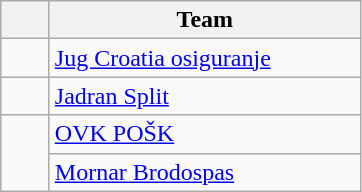<table class="wikitable" style="text-align:center">
<tr>
<th width=25></th>
<th width=200>Team</th>
</tr>
<tr>
<td></td>
<td align=left> <a href='#'>Jug Croatia osiguranje</a></td>
</tr>
<tr>
<td></td>
<td align=left> <a href='#'>Jadran Split</a></td>
</tr>
<tr>
<td rowspan=2></td>
<td align=left> <a href='#'>OVK POŠK</a></td>
</tr>
<tr>
<td align=left> <a href='#'>Mornar Brodospas</a></td>
</tr>
</table>
